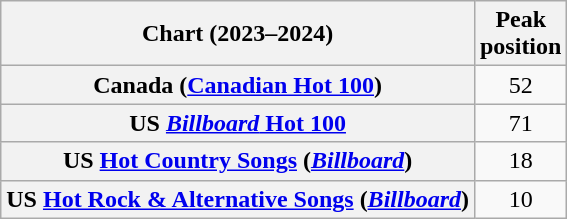<table class="wikitable sortable plainrowheaders" style="text-align:center">
<tr>
<th scope="col">Chart (2023–2024)</th>
<th scope="col">Peak<br>position</th>
</tr>
<tr>
<th scope="row">Canada (<a href='#'>Canadian Hot 100</a>)</th>
<td>52</td>
</tr>
<tr>
<th scope="row">US <a href='#'><em>Billboard</em> Hot 100</a></th>
<td>71</td>
</tr>
<tr>
<th scope="row">US <a href='#'>Hot Country Songs</a> (<em><a href='#'>Billboard</a></em>)</th>
<td>18</td>
</tr>
<tr>
<th scope="row">US <a href='#'>Hot Rock & Alternative Songs</a> (<em><a href='#'>Billboard</a></em>)</th>
<td>10</td>
</tr>
</table>
